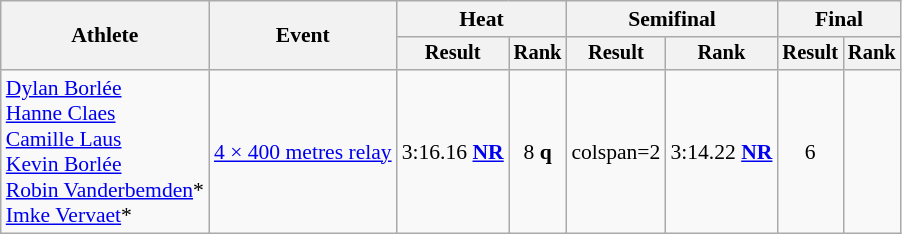<table class=wikitable style=font-size:90%>
<tr>
<th rowspan=2>Athlete</th>
<th rowspan=2>Event</th>
<th colspan=2>Heat</th>
<th colspan=2>Semifinal</th>
<th colspan=2>Final</th>
</tr>
<tr style=font-size:95%>
<th>Result</th>
<th>Rank</th>
<th>Result</th>
<th>Rank</th>
<th>Result</th>
<th>Rank</th>
</tr>
<tr align=center>
<td align=left><a href='#'>Dylan Borlée</a>  <br> <a href='#'>Hanne Claes</a><br> <a href='#'>Camille Laus</a> <br> <a href='#'>Kevin Borlée</a> <br><a href='#'>Robin Vanderbemden</a>*  <br> <a href='#'>Imke Vervaet</a>*</td>
<td align=left><a href='#'>4 × 400 metres relay</a></td>
<td>3:16.16 <strong><a href='#'>NR</a></strong></td>
<td>8 <strong>q</strong></td>
<td>colspan=2</td>
<td>3:14.22 <strong><a href='#'>NR</a></strong></td>
<td>6</td>
</tr>
</table>
